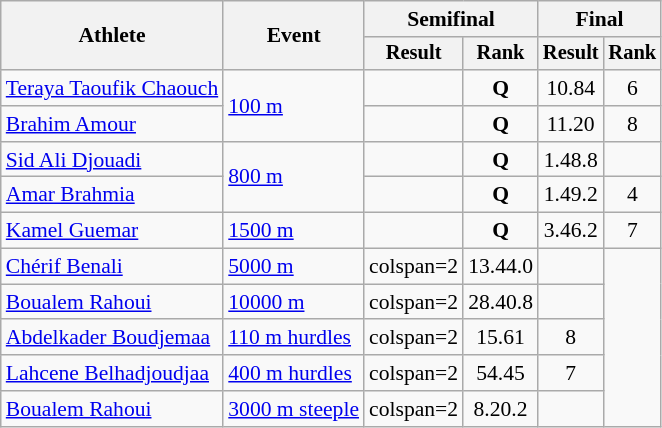<table class="wikitable" style="font-size:90%">
<tr>
<th rowspan="2">Athlete</th>
<th rowspan="2">Event</th>
<th colspan="2">Semifinal</th>
<th colspan="2">Final</th>
</tr>
<tr style="font-size:95%">
<th>Result</th>
<th>Rank</th>
<th>Result</th>
<th>Rank</th>
</tr>
<tr align=center>
<td align=left><a href='#'>Teraya Taoufik Chaouch</a></td>
<td align=left rowspan=2><a href='#'>100 m</a></td>
<td></td>
<td><strong>Q</strong></td>
<td>10.84</td>
<td>6</td>
</tr>
<tr align=center>
<td align=left><a href='#'>Brahim Amour</a></td>
<td></td>
<td><strong>Q</strong></td>
<td>11.20</td>
<td>8</td>
</tr>
<tr align=center>
<td align=left><a href='#'>Sid Ali Djouadi</a></td>
<td align=left rowspan=2><a href='#'>800 m</a></td>
<td></td>
<td><strong>Q</strong></td>
<td>1.48.8</td>
<td></td>
</tr>
<tr align=center>
<td align=left><a href='#'>Amar Brahmia</a></td>
<td></td>
<td><strong>Q</strong></td>
<td>1.49.2</td>
<td>4</td>
</tr>
<tr align=center>
<td align=left><a href='#'>Kamel Guemar</a></td>
<td align=left><a href='#'>1500 m</a></td>
<td></td>
<td><strong>Q</strong></td>
<td>3.46.2</td>
<td>7</td>
</tr>
<tr align=center>
<td align=left><a href='#'>Chérif Benali</a></td>
<td align=left><a href='#'>5000 m</a></td>
<td>colspan=2 </td>
<td>13.44.0</td>
<td></td>
</tr>
<tr align=center>
<td align=left><a href='#'>Boualem Rahoui</a></td>
<td align=left><a href='#'>10000 m</a></td>
<td>colspan=2 </td>
<td>28.40.8</td>
<td></td>
</tr>
<tr align=center>
<td align=left><a href='#'>Abdelkader Boudjemaa</a></td>
<td align=left><a href='#'>110 m hurdles</a></td>
<td>colspan=2 </td>
<td>15.61</td>
<td>8</td>
</tr>
<tr align=center>
<td align=left><a href='#'>Lahcene Belhadjoudjaa</a></td>
<td align=left><a href='#'>400 m hurdles</a></td>
<td>colspan=2 </td>
<td>54.45</td>
<td>7</td>
</tr>
<tr align=center>
<td align=left><a href='#'>Boualem Rahoui</a></td>
<td align=left><a href='#'>3000 m steeple</a></td>
<td>colspan=2 </td>
<td>8.20.2</td>
<td></td>
</tr>
</table>
